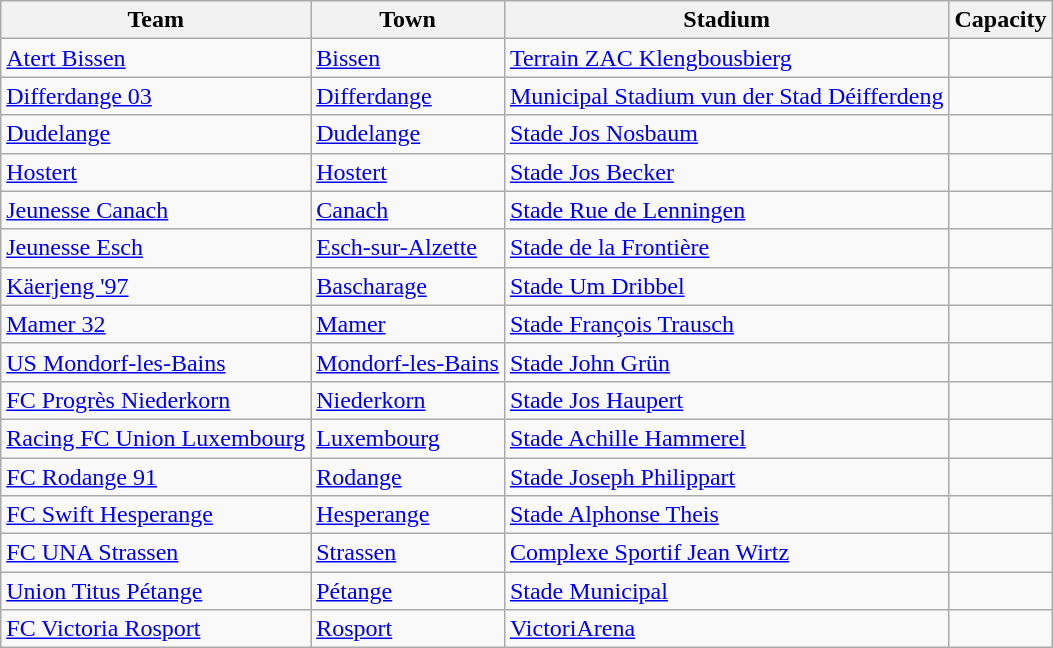<table class="wikitable sortable">
<tr>
<th>Team</th>
<th>Town</th>
<th>Stadium</th>
<th>Capacity</th>
</tr>
<tr>
<td><a href='#'>Atert Bissen</a></td>
<td><a href='#'>Bissen</a></td>
<td><a href='#'>Terrain ZAC Klengbousbierg</a></td>
<td style="text-align:center"></td>
</tr>
<tr>
<td><a href='#'>Differdange 03</a></td>
<td><a href='#'>Differdange</a></td>
<td><a href='#'>Municipal Stadium vun der Stad Déifferdeng</a></td>
<td style="text-align:center"></td>
</tr>
<tr>
<td><a href='#'>Dudelange</a></td>
<td><a href='#'>Dudelange</a></td>
<td><a href='#'>Stade Jos Nosbaum</a></td>
<td style="text-align:center"></td>
</tr>
<tr>
<td><a href='#'>Hostert</a></td>
<td><a href='#'>Hostert</a></td>
<td><a href='#'>Stade Jos Becker</a></td>
<td style="text-align:center"></td>
</tr>
<tr>
<td><a href='#'>Jeunesse Canach</a></td>
<td><a href='#'>Canach</a></td>
<td><a href='#'>Stade Rue de Lenningen</a></td>
<td style="text-align:center"></td>
</tr>
<tr>
<td><a href='#'>Jeunesse Esch</a></td>
<td><a href='#'>Esch-sur-Alzette</a></td>
<td><a href='#'>Stade de la Frontière</a></td>
<td style="text-align:center"></td>
</tr>
<tr>
<td><a href='#'>Käerjeng '97</a></td>
<td><a href='#'>Bascharage</a></td>
<td><a href='#'>Stade Um Dribbel</a></td>
<td style="text-align:center"></td>
</tr>
<tr>
<td><a href='#'>Mamer 32</a></td>
<td><a href='#'>Mamer</a></td>
<td><a href='#'>Stade François Trausch</a></td>
<td style="text-align:center"></td>
</tr>
<tr>
<td><a href='#'>US Mondorf-les-Bains</a></td>
<td><a href='#'>Mondorf-les-Bains</a></td>
<td><a href='#'>Stade John Grün</a></td>
<td style="text-align:center"></td>
</tr>
<tr>
<td><a href='#'>FC Progrès Niederkorn</a></td>
<td><a href='#'>Niederkorn</a></td>
<td><a href='#'>Stade Jos Haupert</a></td>
<td style="text-align:center"></td>
</tr>
<tr>
<td><a href='#'>Racing FC Union Luxembourg</a></td>
<td><a href='#'>Luxembourg</a></td>
<td><a href='#'>Stade Achille Hammerel</a></td>
<td style="text-align:center"></td>
</tr>
<tr>
<td><a href='#'>FC Rodange 91</a></td>
<td><a href='#'>Rodange</a></td>
<td><a href='#'>Stade Joseph Philippart</a></td>
<td style="text-align:center"></td>
</tr>
<tr>
<td><a href='#'>FC Swift Hesperange</a></td>
<td><a href='#'>Hesperange</a></td>
<td><a href='#'>Stade Alphonse Theis</a></td>
<td style="text-align:center"></td>
</tr>
<tr>
<td><a href='#'>FC UNA Strassen</a></td>
<td><a href='#'>Strassen</a></td>
<td><a href='#'>Complexe Sportif Jean Wirtz</a></td>
<td style="text-align:center"></td>
</tr>
<tr>
<td><a href='#'>Union Titus Pétange</a></td>
<td><a href='#'>Pétange</a></td>
<td><a href='#'>Stade Municipal</a></td>
<td style="text-align:center"></td>
</tr>
<tr>
<td><a href='#'>FC Victoria Rosport</a></td>
<td><a href='#'>Rosport</a></td>
<td><a href='#'>VictoriArena</a></td>
<td style="text-align:center"></td>
</tr>
</table>
